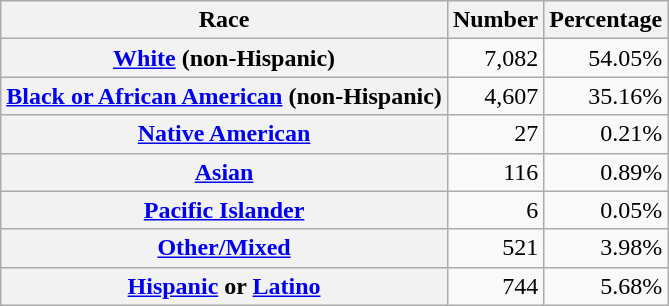<table class="wikitable" style="text-align:right">
<tr>
<th scope="col">Race</th>
<th scope="col">Number</th>
<th scope="col">Percentage</th>
</tr>
<tr>
<th scope="row"><a href='#'>White</a> (non-Hispanic)</th>
<td>7,082</td>
<td>54.05%</td>
</tr>
<tr>
<th scope="row"><a href='#'>Black or African American</a> (non-Hispanic)</th>
<td>4,607</td>
<td>35.16%</td>
</tr>
<tr>
<th scope="row"><a href='#'>Native American</a></th>
<td>27</td>
<td>0.21%</td>
</tr>
<tr>
<th scope="row"><a href='#'>Asian</a></th>
<td>116</td>
<td>0.89%</td>
</tr>
<tr>
<th scope="row"><a href='#'>Pacific Islander</a></th>
<td>6</td>
<td>0.05%</td>
</tr>
<tr>
<th scope="row"><a href='#'>Other/Mixed</a></th>
<td>521</td>
<td>3.98%</td>
</tr>
<tr>
<th scope="row"><a href='#'>Hispanic</a> or <a href='#'>Latino</a></th>
<td>744</td>
<td>5.68%</td>
</tr>
</table>
